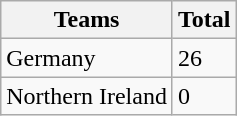<table class="wikitable">
<tr>
<th>Teams</th>
<th>Total</th>
</tr>
<tr>
<td>Germany</td>
<td>26</td>
</tr>
<tr>
<td>Northern Ireland</td>
<td>0</td>
</tr>
</table>
